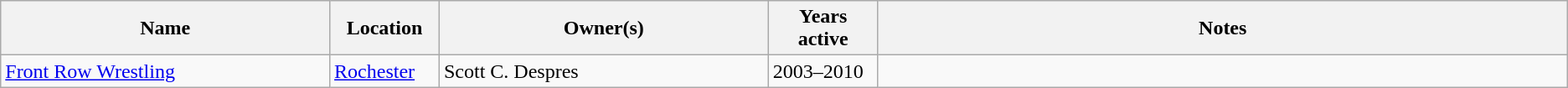<table class=wikitable>
<tr>
<th style="width:21%;">Name</th>
<th style="width:7%;">Location</th>
<th style="width:21%;">Owner(s)</th>
<th style="width:7%;">Years active</th>
<th style="width:55%;">Notes</th>
</tr>
<tr>
<td><a href='#'>Front Row Wrestling</a></td>
<td><a href='#'>Rochester</a></td>
<td>Scott C. Despres</td>
<td>2003–2010</td>
<td></td>
</tr>
</table>
